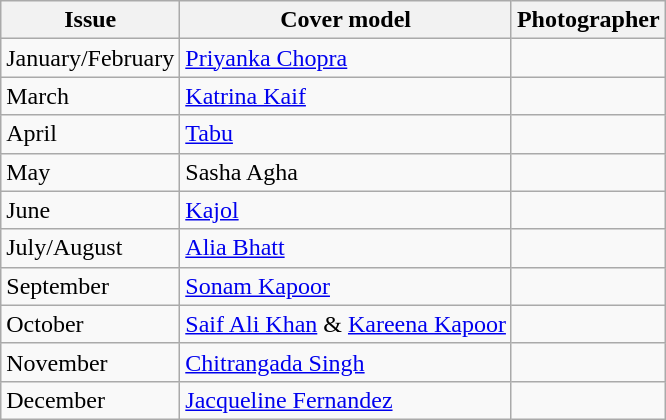<table class="sortable wikitable">
<tr>
<th>Issue</th>
<th>Cover model</th>
<th>Photographer</th>
</tr>
<tr>
<td>January/February</td>
<td><a href='#'>Priyanka Chopra</a></td>
<td></td>
</tr>
<tr>
<td>March</td>
<td><a href='#'>Katrina Kaif</a></td>
<td></td>
</tr>
<tr>
<td>April</td>
<td><a href='#'>Tabu</a></td>
<td></td>
</tr>
<tr>
<td>May</td>
<td>Sasha Agha</td>
<td></td>
</tr>
<tr>
<td>June</td>
<td><a href='#'>Kajol</a></td>
<td></td>
</tr>
<tr>
<td>July/August</td>
<td><a href='#'>Alia Bhatt</a></td>
<td></td>
</tr>
<tr>
<td>September</td>
<td><a href='#'>Sonam Kapoor</a></td>
<td></td>
</tr>
<tr>
<td>October</td>
<td><a href='#'>Saif Ali Khan</a> & <a href='#'>Kareena Kapoor</a></td>
<td></td>
</tr>
<tr>
<td>November</td>
<td><a href='#'>Chitrangada Singh</a></td>
<td></td>
</tr>
<tr>
<td>December</td>
<td><a href='#'>Jacqueline Fernandez</a></td>
<td></td>
</tr>
</table>
